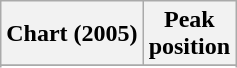<table class="wikitable plainrowheaders sortable" style="text-align:center">
<tr>
<th scope="col">Chart (2005)</th>
<th scope="col">Peak<br>position</th>
</tr>
<tr>
</tr>
<tr>
</tr>
</table>
